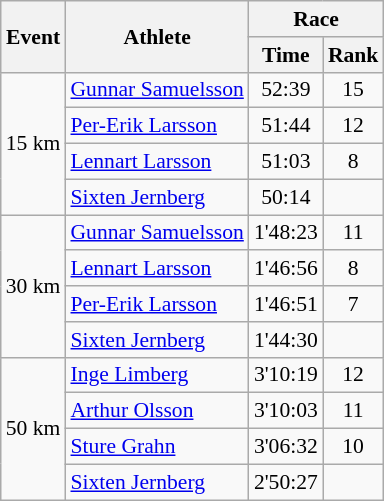<table class="wikitable" border="1" style="font-size:90%">
<tr>
<th rowspan=2>Event</th>
<th rowspan=2>Athlete</th>
<th colspan=2>Race</th>
</tr>
<tr>
<th>Time</th>
<th>Rank</th>
</tr>
<tr>
<td rowspan=4>15 km</td>
<td><a href='#'>Gunnar Samuelsson</a></td>
<td align=center>52:39</td>
<td align=center>15</td>
</tr>
<tr>
<td><a href='#'>Per-Erik Larsson</a></td>
<td align=center>51:44</td>
<td align=center>12</td>
</tr>
<tr>
<td><a href='#'>Lennart Larsson</a></td>
<td align=center>51:03</td>
<td align=center>8</td>
</tr>
<tr>
<td><a href='#'>Sixten Jernberg</a></td>
<td align=center>50:14</td>
<td align=center></td>
</tr>
<tr>
<td rowspan=4>30 km</td>
<td><a href='#'>Gunnar Samuelsson</a></td>
<td align=center>1'48:23</td>
<td align=center>11</td>
</tr>
<tr>
<td><a href='#'>Lennart Larsson</a></td>
<td align=center>1'46:56</td>
<td align=center>8</td>
</tr>
<tr>
<td><a href='#'>Per-Erik Larsson</a></td>
<td align=center>1'46:51</td>
<td align=center>7</td>
</tr>
<tr>
<td><a href='#'>Sixten Jernberg</a></td>
<td align=center>1'44:30</td>
<td align=center></td>
</tr>
<tr>
<td rowspan=4>50 km</td>
<td><a href='#'>Inge Limberg</a></td>
<td align=center>3'10:19</td>
<td align=center>12</td>
</tr>
<tr>
<td><a href='#'>Arthur Olsson</a></td>
<td align=center>3'10:03</td>
<td align=center>11</td>
</tr>
<tr>
<td><a href='#'>Sture Grahn</a></td>
<td align=center>3'06:32</td>
<td align=center>10</td>
</tr>
<tr>
<td><a href='#'>Sixten Jernberg</a></td>
<td align=center>2'50:27</td>
<td align=center></td>
</tr>
</table>
